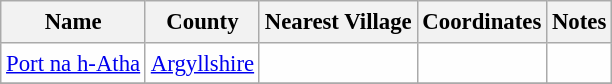<table class="wikitable sortable" style="table-layout:fixed;background-color:#FEFEFE;font-size:95%;padding:0.30em;line-height:1.35em;">
<tr>
<th scope="col">Name</th>
<th scope="col">County</th>
<th scope="col">Nearest Village</th>
<th scope="col" data-sort-type="number">Coordinates</th>
<th scope="col">Notes</th>
</tr>
<tr>
<td><a href='#'>Port na h-Atha</a></td>
<td><a href='#'>Argyllshire</a></td>
<td></td>
<td></td>
<td></td>
</tr>
<tr>
</tr>
</table>
